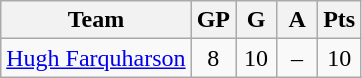<table class="wikitable">
<tr>
<th>Team</th>
<th width="20">GP</th>
<th width="20">G</th>
<th width="20">A</th>
<th width="20">Pts</th>
</tr>
<tr align=center>
<td align=left> <a href='#'>Hugh Farquharson</a></td>
<td>8</td>
<td>10</td>
<td>–</td>
<td>10</td>
</tr>
</table>
